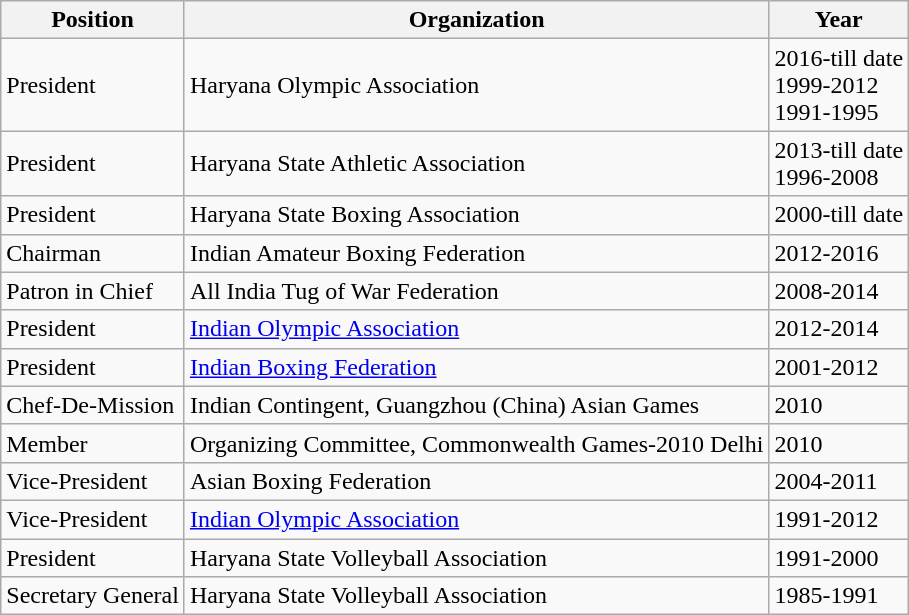<table class="wikitable">
<tr>
<th>Position</th>
<th>Organization</th>
<th>Year</th>
</tr>
<tr>
<td>President</td>
<td>Haryana Olympic Association</td>
<td>2016-till date<br>1999-2012<br>1991-1995</td>
</tr>
<tr>
<td>President</td>
<td>Haryana State Athletic Association</td>
<td>2013-till date<br>1996-2008</td>
</tr>
<tr>
<td>President</td>
<td>Haryana State Boxing Association</td>
<td>2000-till date</td>
</tr>
<tr>
<td>Chairman</td>
<td>Indian Amateur Boxing Federation</td>
<td>2012-2016</td>
</tr>
<tr>
<td>Patron in Chief</td>
<td>All India Tug of War Federation</td>
<td>2008-2014</td>
</tr>
<tr>
<td>President</td>
<td><a href='#'>Indian Olympic Association</a></td>
<td>2012-2014</td>
</tr>
<tr>
<td>President</td>
<td><a href='#'>Indian Boxing Federation</a></td>
<td>2001-2012</td>
</tr>
<tr>
<td>Chef-De-Mission</td>
<td>Indian Contingent, Guangzhou (China) Asian Games</td>
<td>2010</td>
</tr>
<tr>
<td>Member</td>
<td>Organizing Committee, Commonwealth Games-2010 Delhi</td>
<td>2010</td>
</tr>
<tr>
<td>Vice-President</td>
<td>Asian Boxing Federation</td>
<td>2004-2011</td>
</tr>
<tr>
<td>Vice-President</td>
<td><a href='#'>Indian Olympic Association</a></td>
<td>1991-2012</td>
</tr>
<tr>
<td>President</td>
<td>Haryana State Volleyball Association</td>
<td>1991-2000</td>
</tr>
<tr>
<td>Secretary General</td>
<td>Haryana State Volleyball Association</td>
<td>1985-1991</td>
</tr>
</table>
